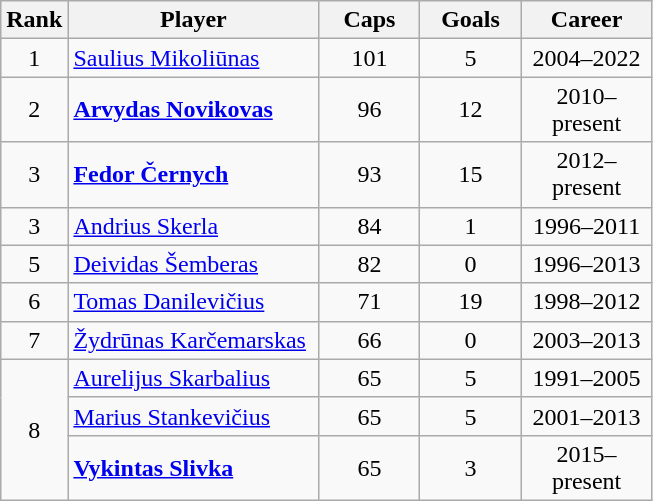<table class="wikitable sortable" style="text-align:center">
<tr>
<th width=30>Rank</th>
<th width=160>Player</th>
<th width=60>Caps</th>
<th width=60>Goals</th>
<th width=80>Career</th>
</tr>
<tr>
<td>1</td>
<td align="left"><a href='#'>Saulius Mikoliūnas</a></td>
<td>101</td>
<td>5</td>
<td>2004–2022</td>
</tr>
<tr>
<td>2</td>
<td align="left"><strong><a href='#'>Arvydas Novikovas</a></strong></td>
<td>96</td>
<td>12</td>
<td>2010–present</td>
</tr>
<tr>
<td>3</td>
<td align="left"><strong><a href='#'>Fedor Černych</a></strong></td>
<td>93</td>
<td>15</td>
<td>2012–present</td>
</tr>
<tr>
<td>3</td>
<td align="left"><a href='#'>Andrius Skerla</a></td>
<td>84</td>
<td>1</td>
<td>1996–2011</td>
</tr>
<tr>
<td>5</td>
<td align="left"><a href='#'>Deividas Šemberas</a></td>
<td>82</td>
<td>0</td>
<td>1996–2013</td>
</tr>
<tr>
<td>6</td>
<td align="left"><a href='#'>Tomas Danilevičius</a></td>
<td>71</td>
<td>19</td>
<td>1998–2012</td>
</tr>
<tr>
<td>7</td>
<td align="left"><a href='#'>Žydrūnas Karčemarskas</a></td>
<td>66</td>
<td>0</td>
<td>2003–2013</td>
</tr>
<tr>
<td rowspan="3">8</td>
<td align="left"><a href='#'>Aurelijus Skarbalius</a></td>
<td>65</td>
<td>5</td>
<td>1991–2005</td>
</tr>
<tr>
<td align="left"><a href='#'>Marius Stankevičius</a></td>
<td>65</td>
<td>5</td>
<td>2001–2013</td>
</tr>
<tr>
<td align="left"><strong><a href='#'>Vykintas Slivka</a></strong></td>
<td>65</td>
<td>3</td>
<td>2015–present</td>
</tr>
</table>
